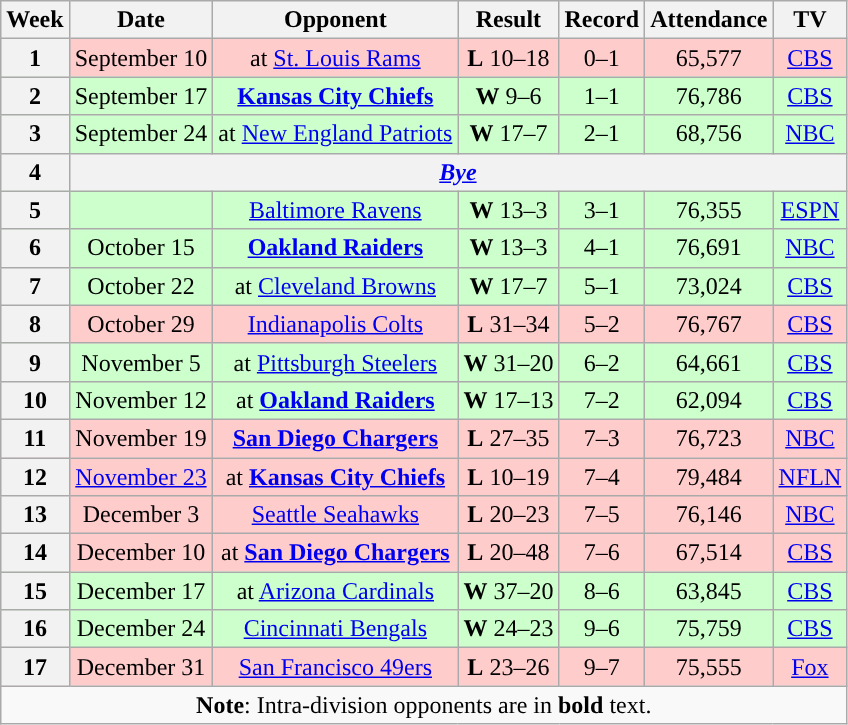<table class="wikitable" style="text-align:center;">
<tr>
<th>Week</th>
<th>Date</th>
<th>Opponent</th>
<th>Result</th>
<th>Record</th>
<th>Attendance</th>
<th>TV</th>
</tr>
<tr style="background:#fcc">
<th>1</th>
<td>September 10</td>
<td>at <a href='#'>St. Louis Rams</a></td>
<td><strong>L</strong> 10–18</td>
<td>0–1</td>
<td>65,577</td>
<td><a href='#'>CBS</a></td>
</tr>
<tr style="background:#cfc">
<th>2</th>
<td>September 17</td>
<td><strong><a href='#'>Kansas City Chiefs</a></strong></td>
<td><strong>W</strong> 9–6</td>
<td>1–1</td>
<td>76,786</td>
<td><a href='#'>CBS</a></td>
</tr>
<tr style="background:#cfc">
<th>3</th>
<td>September 24</td>
<td>at <a href='#'>New England Patriots</a></td>
<td><strong>W</strong> 17–7</td>
<td>2–1</td>
<td>68,756</td>
<td><a href='#'>NBC</a></td>
</tr>
<tr>
<th>4</th>
<th colspan=6><em><a href='#'>Bye</a></em></th>
</tr>
<tr style="background:#cfc">
<th>5</th>
<td></td>
<td><a href='#'>Baltimore Ravens</a></td>
<td><strong>W</strong> 13–3</td>
<td>3–1</td>
<td>76,355</td>
<td><a href='#'>ESPN</a></td>
</tr>
<tr style="background:#cfc">
<th>6</th>
<td>October 15</td>
<td><strong><a href='#'>Oakland Raiders</a></strong></td>
<td><strong>W</strong> 13–3</td>
<td>4–1</td>
<td>76,691</td>
<td><a href='#'>NBC</a></td>
</tr>
<tr style="background:#cfc">
<th>7</th>
<td>October 22</td>
<td>at <a href='#'>Cleveland Browns</a></td>
<td><strong>W</strong> 17–7</td>
<td>5–1</td>
<td>73,024</td>
<td><a href='#'>CBS</a></td>
</tr>
<tr style="background:#fcc">
<th>8</th>
<td>October 29</td>
<td><a href='#'>Indianapolis Colts</a></td>
<td><strong>L</strong> 31–34</td>
<td>5–2</td>
<td>76,767</td>
<td><a href='#'>CBS</a></td>
</tr>
<tr style="background:#cfc">
<th>9</th>
<td>November 5</td>
<td>at <a href='#'>Pittsburgh Steelers</a></td>
<td><strong>W</strong> 31–20</td>
<td>6–2</td>
<td>64,661</td>
<td><a href='#'>CBS</a></td>
</tr>
<tr style="background:#cfc">
<th>10</th>
<td>November 12</td>
<td>at <strong><a href='#'>Oakland Raiders</a></strong></td>
<td><strong>W</strong> 17–13</td>
<td>7–2</td>
<td>62,094</td>
<td><a href='#'>CBS</a></td>
</tr>
<tr style="background:#fcc">
<th>11</th>
<td>November 19</td>
<td><strong><a href='#'>San Diego Chargers</a></strong></td>
<td><strong>L</strong> 27–35</td>
<td>7–3</td>
<td>76,723</td>
<td><a href='#'>NBC</a></td>
</tr>
<tr style="background:#fcc">
<th>12</th>
<td><a href='#'>November 23</a></td>
<td>at <strong><a href='#'>Kansas City Chiefs</a></strong></td>
<td><strong>L</strong> 10–19</td>
<td>7–4</td>
<td>79,484</td>
<td><a href='#'>NFLN</a></td>
</tr>
<tr style="background:#fcc">
<th>13</th>
<td>December 3</td>
<td><a href='#'>Seattle Seahawks</a></td>
<td><strong>L</strong> 20–23</td>
<td>7–5</td>
<td>76,146</td>
<td><a href='#'>NBC</a></td>
</tr>
<tr style="background:#fcc">
<th>14</th>
<td>December 10</td>
<td>at <strong><a href='#'>San Diego Chargers</a></strong></td>
<td><strong>L</strong> 20–48</td>
<td>7–6</td>
<td>67,514</td>
<td><a href='#'>CBS</a></td>
</tr>
<tr style="background:#cfc">
<th>15</th>
<td>December 17</td>
<td>at <a href='#'>Arizona Cardinals</a></td>
<td><strong>W</strong> 37–20</td>
<td>8–6</td>
<td>63,845</td>
<td><a href='#'>CBS</a></td>
</tr>
<tr style="background:#cfc">
<th>16</th>
<td>December 24</td>
<td><a href='#'>Cincinnati Bengals</a></td>
<td><strong>W</strong> 24–23</td>
<td>9–6</td>
<td>75,759</td>
<td><a href='#'>CBS</a></td>
</tr>
<tr style="background:#fcc">
<th>17</th>
<td>December 31</td>
<td><a href='#'>San Francisco 49ers</a></td>
<td><strong>L</strong> 23–26</td>
<td>9–7</td>
<td>75,555</td>
<td><a href='#'>Fox</a></td>
</tr>
<tr>
<td colspan="7"><strong>Note</strong>: Intra-division opponents are in <strong>bold</strong> text.</td>
</tr>
</table>
